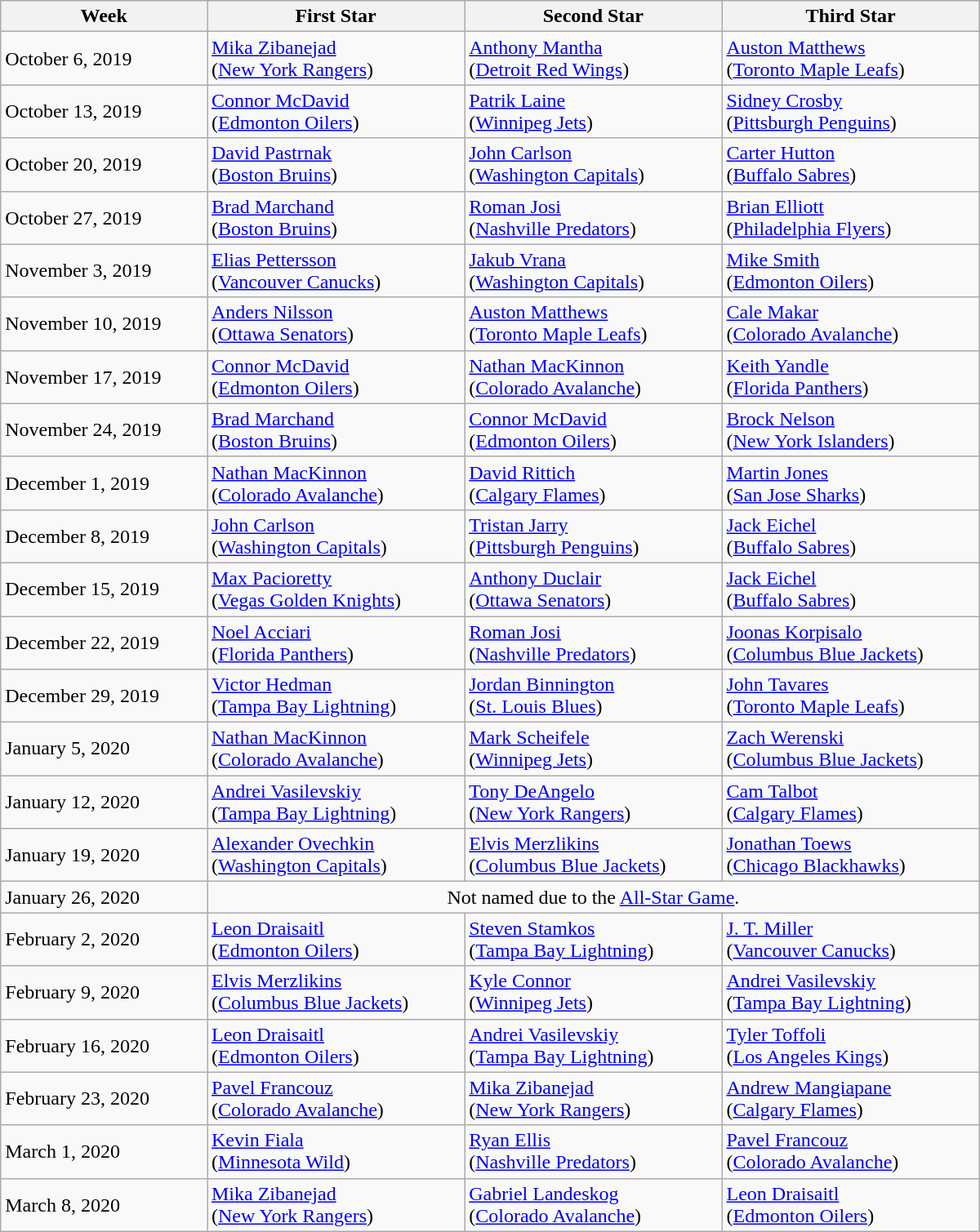<table class="wikitable" style="width:50em;">
<tr>
<th>Week</th>
<th>First Star</th>
<th>Second Star</th>
<th>Third Star</th>
</tr>
<tr>
<td>October 6, 2019</td>
<td><a href='#'>Mika Zibanejad</a><br>(<a href='#'>New York Rangers</a>)</td>
<td><a href='#'>Anthony Mantha</a><br>(<a href='#'>Detroit Red Wings</a>)</td>
<td><a href='#'>Auston Matthews</a><br>(<a href='#'>Toronto Maple Leafs</a>)</td>
</tr>
<tr>
<td>October 13, 2019</td>
<td><a href='#'>Connor McDavid</a><br>(<a href='#'>Edmonton Oilers</a>)</td>
<td><a href='#'>Patrik Laine</a><br>(<a href='#'>Winnipeg Jets</a>)</td>
<td><a href='#'>Sidney Crosby</a><br>(<a href='#'>Pittsburgh Penguins</a>)</td>
</tr>
<tr>
<td>October 20, 2019</td>
<td><a href='#'>David Pastrnak</a><br>(<a href='#'>Boston Bruins</a>)</td>
<td><a href='#'>John Carlson</a><br>(<a href='#'>Washington Capitals</a>)</td>
<td><a href='#'>Carter Hutton</a><br>(<a href='#'>Buffalo Sabres</a>)</td>
</tr>
<tr>
<td>October 27, 2019</td>
<td><a href='#'>Brad Marchand</a><br>(<a href='#'>Boston Bruins</a>)</td>
<td><a href='#'>Roman Josi</a><br>(<a href='#'>Nashville Predators</a>)</td>
<td><a href='#'>Brian Elliott</a><br>(<a href='#'>Philadelphia Flyers</a>)</td>
</tr>
<tr>
<td>November 3, 2019</td>
<td><a href='#'>Elias Pettersson</a><br>(<a href='#'>Vancouver Canucks</a>)</td>
<td><a href='#'>Jakub Vrana</a><br>(<a href='#'>Washington Capitals</a>)</td>
<td><a href='#'>Mike Smith</a><br>(<a href='#'>Edmonton Oilers</a>)</td>
</tr>
<tr>
<td>November 10, 2019</td>
<td><a href='#'>Anders Nilsson</a><br>(<a href='#'>Ottawa Senators</a>)</td>
<td><a href='#'>Auston Matthews</a><br>(<a href='#'>Toronto Maple Leafs</a>)</td>
<td><a href='#'>Cale Makar</a><br>(<a href='#'>Colorado Avalanche</a>)</td>
</tr>
<tr>
<td>November 17, 2019</td>
<td><a href='#'>Connor McDavid</a><br>(<a href='#'>Edmonton Oilers</a>)</td>
<td><a href='#'>Nathan MacKinnon</a><br>(<a href='#'>Colorado Avalanche</a>)</td>
<td><a href='#'>Keith Yandle</a><br>(<a href='#'>Florida Panthers</a>)</td>
</tr>
<tr>
<td>November 24, 2019</td>
<td><a href='#'>Brad Marchand</a><br>(<a href='#'>Boston Bruins</a>)</td>
<td><a href='#'>Connor McDavid</a><br>(<a href='#'>Edmonton Oilers</a>)</td>
<td><a href='#'>Brock Nelson</a><br>(<a href='#'>New York Islanders</a>)</td>
</tr>
<tr>
<td>December 1, 2019</td>
<td><a href='#'>Nathan MacKinnon</a><br>(<a href='#'>Colorado Avalanche</a>)</td>
<td><a href='#'>David Rittich</a><br>(<a href='#'>Calgary Flames</a>)</td>
<td><a href='#'>Martin Jones</a><br>(<a href='#'>San Jose Sharks</a>)</td>
</tr>
<tr>
<td>December 8, 2019</td>
<td><a href='#'>John Carlson</a><br>(<a href='#'>Washington Capitals</a>)</td>
<td><a href='#'>Tristan Jarry</a><br>(<a href='#'>Pittsburgh Penguins</a>)</td>
<td><a href='#'>Jack Eichel</a><br>(<a href='#'>Buffalo Sabres</a>)</td>
</tr>
<tr>
<td>December 15, 2019</td>
<td><a href='#'>Max Pacioretty</a><br>(<a href='#'>Vegas Golden Knights</a>)</td>
<td><a href='#'>Anthony Duclair</a><br>(<a href='#'>Ottawa Senators</a>)</td>
<td><a href='#'>Jack Eichel</a><br>(<a href='#'>Buffalo Sabres</a>)</td>
</tr>
<tr>
<td>December 22, 2019</td>
<td><a href='#'>Noel Acciari</a><br>(<a href='#'>Florida Panthers</a>)</td>
<td><a href='#'>Roman Josi</a><br>(<a href='#'>Nashville Predators</a>)</td>
<td><a href='#'>Joonas Korpisalo</a><br>(<a href='#'>Columbus Blue Jackets</a>)</td>
</tr>
<tr>
<td>December 29, 2019</td>
<td><a href='#'>Victor Hedman</a><br>(<a href='#'>Tampa Bay Lightning</a>)</td>
<td><a href='#'>Jordan Binnington</a><br>(<a href='#'>St. Louis Blues</a>)</td>
<td><a href='#'>John Tavares</a><br>(<a href='#'>Toronto Maple Leafs</a>)</td>
</tr>
<tr>
<td>January 5, 2020</td>
<td><a href='#'>Nathan MacKinnon</a><br>(<a href='#'>Colorado Avalanche</a>)</td>
<td><a href='#'>Mark Scheifele</a><br>(<a href='#'>Winnipeg Jets</a>)</td>
<td><a href='#'>Zach Werenski</a><br>(<a href='#'>Columbus Blue Jackets</a>)</td>
</tr>
<tr>
<td>January 12, 2020</td>
<td><a href='#'>Andrei Vasilevskiy</a><br>(<a href='#'>Tampa Bay Lightning</a>)</td>
<td><a href='#'>Tony DeAngelo</a><br>(<a href='#'>New York Rangers</a>)</td>
<td><a href='#'>Cam Talbot</a><br>(<a href='#'>Calgary Flames</a>)</td>
</tr>
<tr>
<td>January 19, 2020</td>
<td><a href='#'>Alexander Ovechkin</a><br>(<a href='#'>Washington Capitals</a>)</td>
<td><a href='#'>Elvis Merzlikins</a><br>(<a href='#'>Columbus Blue Jackets</a>)</td>
<td><a href='#'>Jonathan Toews</a><br>(<a href='#'>Chicago Blackhawks</a>)</td>
</tr>
<tr>
<td>January 26, 2020</td>
<td colspan="3" style="text-align:center;">Not named due to the <a href='#'>All-Star Game</a>.</td>
</tr>
<tr>
<td>February 2, 2020</td>
<td><a href='#'>Leon Draisaitl</a><br>(<a href='#'>Edmonton Oilers</a>)</td>
<td><a href='#'>Steven Stamkos</a><br>(<a href='#'>Tampa Bay Lightning</a>)</td>
<td><a href='#'>J. T. Miller</a><br>(<a href='#'>Vancouver Canucks</a>)</td>
</tr>
<tr>
<td>February 9, 2020</td>
<td><a href='#'>Elvis Merzlikins</a><br>(<a href='#'>Columbus Blue Jackets</a>)</td>
<td><a href='#'>Kyle Connor</a><br>(<a href='#'>Winnipeg Jets</a>)</td>
<td><a href='#'>Andrei Vasilevskiy</a><br>(<a href='#'>Tampa Bay Lightning</a>)</td>
</tr>
<tr>
<td>February 16, 2020</td>
<td><a href='#'>Leon Draisaitl</a><br>(<a href='#'>Edmonton Oilers</a>)</td>
<td><a href='#'>Andrei Vasilevskiy</a><br>(<a href='#'>Tampa Bay Lightning</a>)</td>
<td><a href='#'>Tyler Toffoli</a><br>(<a href='#'>Los Angeles Kings</a>)</td>
</tr>
<tr>
<td>February 23, 2020</td>
<td><a href='#'>Pavel Francouz</a><br>(<a href='#'>Colorado Avalanche</a>)</td>
<td><a href='#'>Mika Zibanejad</a><br>(<a href='#'>New York Rangers</a>)</td>
<td><a href='#'>Andrew Mangiapane</a><br>(<a href='#'>Calgary Flames</a>)</td>
</tr>
<tr>
<td>March 1, 2020</td>
<td><a href='#'>Kevin Fiala</a><br>(<a href='#'>Minnesota Wild</a>)</td>
<td><a href='#'>Ryan Ellis</a><br>(<a href='#'>Nashville Predators</a>)</td>
<td><a href='#'>Pavel Francouz</a><br>(<a href='#'>Colorado Avalanche</a>)</td>
</tr>
<tr>
<td>March 8, 2020</td>
<td><a href='#'>Mika Zibanejad</a><br>(<a href='#'>New York Rangers</a>)</td>
<td><a href='#'>Gabriel Landeskog</a><br>(<a href='#'>Colorado Avalanche</a>)</td>
<td><a href='#'>Leon Draisaitl</a><br>(<a href='#'>Edmonton Oilers</a>)</td>
</tr>
</table>
